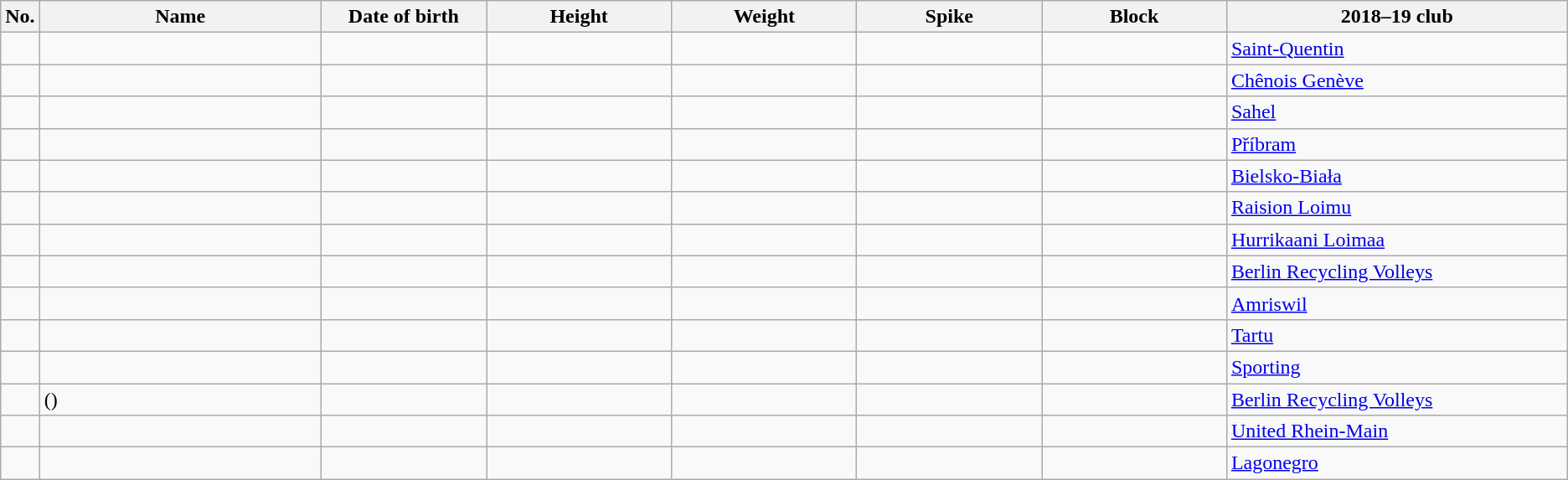<table class="wikitable sortable" style="font-size:100%; text-align:center">
<tr>
<th>No.</th>
<th style="width:14em">Name</th>
<th style="width:8em">Date of birth</th>
<th style="width:9em">Height</th>
<th style="width:9em">Weight</th>
<th style="width:9em">Spike</th>
<th style="width:9em">Block</th>
<th style="width:17em">2018–19 club</th>
</tr>
<tr>
<td></td>
<td style="text-align:left"></td>
<td style="text-align:right"></td>
<td></td>
<td></td>
<td></td>
<td></td>
<td style="text-align:left"> <a href='#'>Saint-Quentin</a></td>
</tr>
<tr>
<td></td>
<td style="text-align:left"></td>
<td style="text-align:right"></td>
<td></td>
<td></td>
<td></td>
<td></td>
<td style="text-align:left"> <a href='#'>Chênois Genève</a></td>
</tr>
<tr>
<td></td>
<td style="text-align:left"></td>
<td style="text-align:right"></td>
<td></td>
<td></td>
<td></td>
<td></td>
<td style="text-align:left"> <a href='#'>Sahel</a></td>
</tr>
<tr>
<td></td>
<td style="text-align:left"></td>
<td style="text-align:right"></td>
<td></td>
<td></td>
<td></td>
<td></td>
<td style="text-align:left"> <a href='#'>Příbram</a></td>
</tr>
<tr>
<td></td>
<td style="text-align:left"></td>
<td style="text-align:right"></td>
<td></td>
<td></td>
<td></td>
<td></td>
<td style="text-align:left"> <a href='#'>Bielsko-Biała</a></td>
</tr>
<tr>
<td></td>
<td style="text-align:left"></td>
<td style="text-align:right"></td>
<td></td>
<td></td>
<td></td>
<td></td>
<td style="text-align:left"> <a href='#'>Raision Loimu</a></td>
</tr>
<tr>
<td></td>
<td style="text-align:left"></td>
<td style="text-align:right"></td>
<td></td>
<td></td>
<td></td>
<td></td>
<td style="text-align:left"> <a href='#'>Hurrikaani Loimaa</a></td>
</tr>
<tr>
<td></td>
<td style="text-align:left"></td>
<td style="text-align:right"></td>
<td></td>
<td></td>
<td></td>
<td></td>
<td style="text-align:left"> <a href='#'>Berlin Recycling Volleys</a></td>
</tr>
<tr>
<td></td>
<td style="text-align:left"></td>
<td style="text-align:right"></td>
<td></td>
<td></td>
<td></td>
<td></td>
<td style="text-align:left"> <a href='#'>Amriswil</a></td>
</tr>
<tr>
<td></td>
<td style="text-align:left"></td>
<td style="text-align:right"></td>
<td></td>
<td></td>
<td></td>
<td></td>
<td style="text-align:left"> <a href='#'>Tartu</a></td>
</tr>
<tr>
<td></td>
<td style="text-align:left"></td>
<td style="text-align:right"></td>
<td></td>
<td></td>
<td></td>
<td></td>
<td style="text-align:left"> <a href='#'>Sporting</a></td>
</tr>
<tr>
<td></td>
<td style="text-align:left"> ()</td>
<td style="text-align:right"></td>
<td></td>
<td></td>
<td></td>
<td></td>
<td style="text-align:left"> <a href='#'>Berlin Recycling Volleys</a></td>
</tr>
<tr>
<td></td>
<td style="text-align:left"></td>
<td style="text-align:right"></td>
<td></td>
<td></td>
<td></td>
<td></td>
<td style="text-align:left"> <a href='#'>United Rhein-Main</a></td>
</tr>
<tr>
<td></td>
<td style="text-align:left"></td>
<td style="text-align:right"></td>
<td></td>
<td></td>
<td></td>
<td></td>
<td style="text-align:left"> <a href='#'>Lagonegro</a></td>
</tr>
</table>
